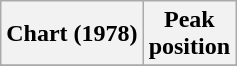<table class="wikitable sortable">
<tr>
<th align="center">Chart (1978)</th>
<th align="center">Peak<br>position</th>
</tr>
<tr>
</tr>
</table>
